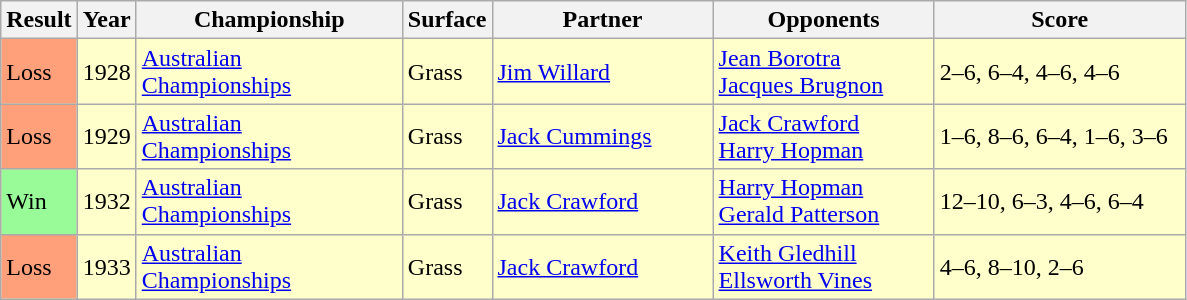<table class="sortable wikitable">
<tr>
<th>Result</th>
<th>Year</th>
<th style="width:170px">Championship</th>
<th style="width:50px">Surface</th>
<th style="width:140px">Partner</th>
<th style="width:140px">Opponents</th>
<th style="width:160px" class="unsortable">Score</th>
</tr>
<tr style="background:#ffc;">
<td style="background:#ffa07a;">Loss</td>
<td>1928</td>
<td><a href='#'>Australian Championships</a></td>
<td>Grass</td>
<td> <a href='#'>Jim Willard</a></td>
<td> <a href='#'>Jean Borotra</a> <br>  <a href='#'>Jacques Brugnon</a></td>
<td>2–6, 6–4, 4–6, 4–6</td>
</tr>
<tr style="background:#ffc;">
<td style="background:#ffa07a;">Loss</td>
<td>1929</td>
<td><a href='#'>Australian Championships</a></td>
<td>Grass</td>
<td> <a href='#'>Jack Cummings</a></td>
<td> <a href='#'>Jack Crawford</a> <br>  <a href='#'>Harry Hopman</a></td>
<td>1–6, 8–6, 6–4, 1–6, 3–6</td>
</tr>
<tr style="background:#ffc;">
<td style="background:#98fb98;">Win</td>
<td>1932</td>
<td><a href='#'>Australian Championships</a></td>
<td>Grass</td>
<td> <a href='#'>Jack Crawford</a></td>
<td> <a href='#'>Harry Hopman</a> <br>  <a href='#'>Gerald Patterson</a></td>
<td>12–10, 6–3, 4–6, 6–4</td>
</tr>
<tr style="background:#ffc;">
<td style="background:#ffa07a;">Loss</td>
<td>1933</td>
<td><a href='#'>Australian Championships</a></td>
<td>Grass</td>
<td> <a href='#'>Jack Crawford</a></td>
<td> <a href='#'>Keith Gledhill</a> <br>  <a href='#'>Ellsworth Vines</a></td>
<td>4–6, 8–10, 2–6</td>
</tr>
</table>
